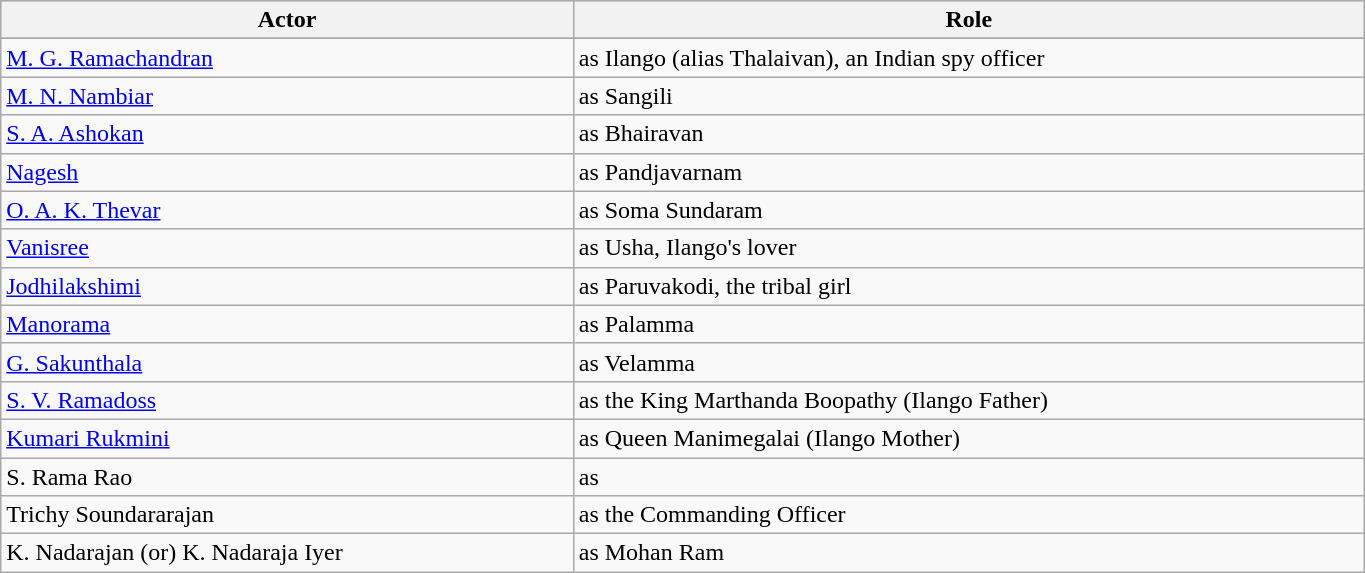<table class="wikitable" width="72%">
<tr bgcolor="#CCCCCC">
<th>Actor</th>
<th>Role</th>
</tr>
<tr>
</tr>
<tr>
<td><a href='#'>M. G. Ramachandran</a></td>
<td>as Ilango (alias Thalaivan), an Indian spy officer</td>
</tr>
<tr>
<td><a href='#'>M. N. Nambiar</a></td>
<td>as Sangili</td>
</tr>
<tr>
<td><a href='#'>S. A. Ashokan</a></td>
<td>as Bhairavan</td>
</tr>
<tr>
<td><a href='#'>Nagesh</a></td>
<td>as Pandjavarnam</td>
</tr>
<tr>
<td><a href='#'>O. A. K. Thevar</a></td>
<td>as Soma Sundaram</td>
</tr>
<tr>
<td><a href='#'>Vanisree</a></td>
<td>as Usha, Ilango's lover</td>
</tr>
<tr>
<td><a href='#'>Jodhilakshimi</a></td>
<td>as Paruvakodi, the tribal girl</td>
</tr>
<tr>
<td><a href='#'>Manorama</a></td>
<td>as Palamma</td>
</tr>
<tr>
<td><a href='#'>G. Sakunthala</a></td>
<td>as Velamma</td>
</tr>
<tr>
<td><a href='#'>S. V. Ramadoss</a></td>
<td>as the King Marthanda Boopathy (Ilango Father)</td>
</tr>
<tr>
<td><a href='#'>Kumari Rukmini</a></td>
<td>as Queen Manimegalai (Ilango Mother)</td>
</tr>
<tr>
<td>S. Rama Rao</td>
<td>as</td>
</tr>
<tr>
<td>Trichy Soundararajan</td>
<td>as the Commanding Officer</td>
</tr>
<tr>
<td>K. Nadarajan (or) K. Nadaraja Iyer</td>
<td>as Mohan Ram</td>
</tr>
</table>
